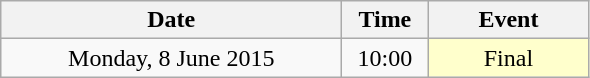<table class = "wikitable" style="text-align:center;">
<tr>
<th width=220>Date</th>
<th width=50>Time</th>
<th width=100>Event</th>
</tr>
<tr>
<td>Monday, 8 June 2015</td>
<td>10:00</td>
<td bgcolor=ffffcc>Final</td>
</tr>
</table>
